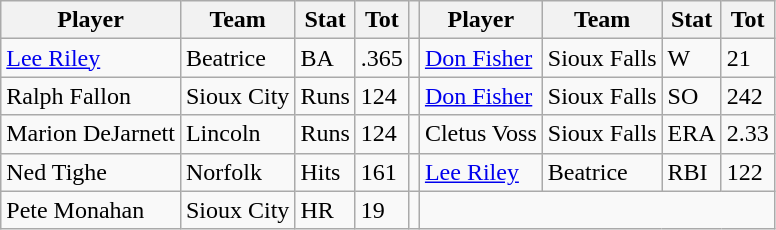<table class="wikitable">
<tr>
<th>Player</th>
<th>Team</th>
<th>Stat</th>
<th>Tot</th>
<th></th>
<th>Player</th>
<th>Team</th>
<th>Stat</th>
<th>Tot</th>
</tr>
<tr>
<td><a href='#'>Lee Riley</a></td>
<td>Beatrice</td>
<td>BA</td>
<td>.365</td>
<td></td>
<td><a href='#'>Don Fisher</a></td>
<td>Sioux Falls</td>
<td>W</td>
<td>21</td>
</tr>
<tr>
<td>Ralph Fallon</td>
<td>Sioux City</td>
<td>Runs</td>
<td>124</td>
<td></td>
<td><a href='#'>Don Fisher</a></td>
<td>Sioux Falls</td>
<td>SO</td>
<td>242</td>
</tr>
<tr>
<td>Marion DeJarnett</td>
<td>Lincoln</td>
<td>Runs</td>
<td>124</td>
<td></td>
<td>Cletus Voss</td>
<td>Sioux Falls</td>
<td>ERA</td>
<td>2.33</td>
</tr>
<tr>
<td>Ned Tighe</td>
<td>Norfolk</td>
<td>Hits</td>
<td>161</td>
<td></td>
<td><a href='#'>Lee Riley</a></td>
<td>Beatrice</td>
<td>RBI</td>
<td>122</td>
</tr>
<tr>
<td>Pete Monahan</td>
<td>Sioux City</td>
<td>HR</td>
<td>19</td>
<td></td>
</tr>
</table>
